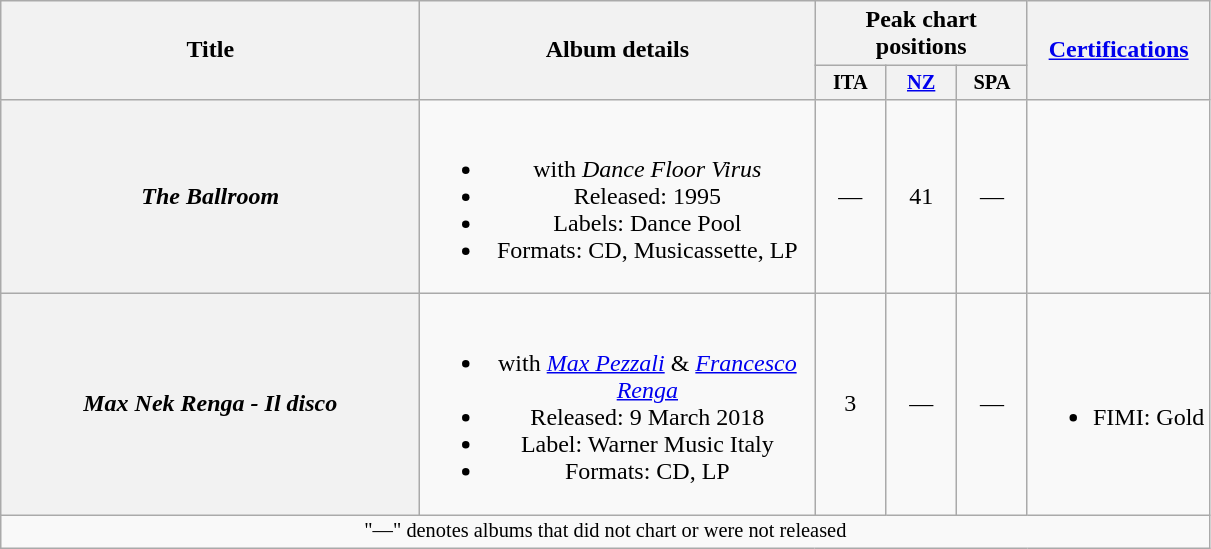<table class="wikitable plainrowheaders" style="text-align:center;" border="1">
<tr>
<th scope="col" rowspan="2" style="width:17em;">Title</th>
<th scope="col" rowspan="2" style="width:16em;">Album details</th>
<th scope="col" colspan="3">Peak chart positions</th>
<th scope="col" rowspan="2"><a href='#'>Certifications</a></th>
</tr>
<tr>
<th scope="col" style="width:3em;font-size:85%;">ITA<br></th>
<th scope="col" style="width:3em;font-size:85%;"><a href='#'>NZ</a><br></th>
<th scope="col" style="width:3em;font-size:85%;">SPA<br></th>
</tr>
<tr>
<th scope="row"><em>The Ballroom</em></th>
<td><br><ul><li>with <em>Dance Floor Virus</em></li><li>Released: 1995</li><li>Labels: Dance Pool</li><li>Formats: CD, Musicassette, LP</li></ul></td>
<td>—</td>
<td>41</td>
<td>—</td>
<td></td>
</tr>
<tr>
<th scope="row"><em>Max Nek Renga - Il disco </em></th>
<td><br><ul><li>with <em><a href='#'>Max Pezzali</a></em> & <em><a href='#'>Francesco Renga</a></em></li><li>Released: 9 March 2018</li><li>Label: Warner Music Italy</li><li>Formats: CD, LP</li></ul></td>
<td>3</td>
<td>—</td>
<td>—</td>
<td><br><ul><li>FIMI: Gold</li></ul></td>
</tr>
<tr>
<td align="center" colspan="30" style="font-size:85%">"—" denotes albums that did not chart or were not released</td>
</tr>
</table>
